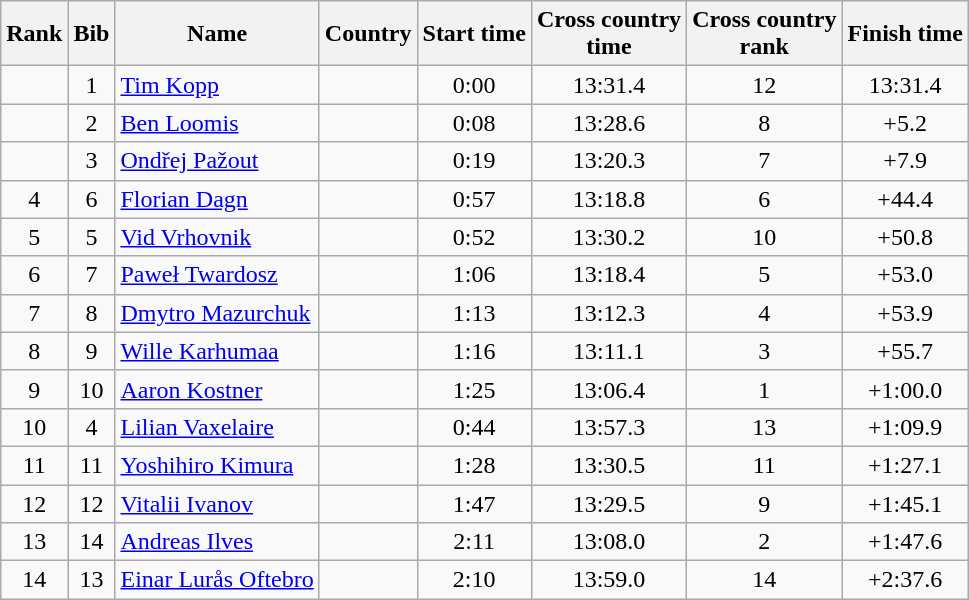<table class="wikitable sortable" style="text-align:center">
<tr>
<th>Rank</th>
<th>Bib</th>
<th>Name</th>
<th>Country</th>
<th>Start time</th>
<th>Cross country<br> time</th>
<th>Cross country <br>rank</th>
<th>Finish time</th>
</tr>
<tr>
<td></td>
<td>1</td>
<td align=left><a href='#'>Tim Kopp</a></td>
<td align=left></td>
<td>0:00</td>
<td>13:31.4</td>
<td>12</td>
<td>13:31.4</td>
</tr>
<tr>
<td></td>
<td>2</td>
<td align=left><a href='#'>Ben Loomis</a></td>
<td align=left></td>
<td>0:08</td>
<td>13:28.6</td>
<td>8</td>
<td>+5.2</td>
</tr>
<tr>
<td></td>
<td>3</td>
<td align=left><a href='#'>Ondřej Pažout</a></td>
<td align=left></td>
<td>0:19</td>
<td>13:20.3</td>
<td>7</td>
<td>+7.9</td>
</tr>
<tr>
<td>4</td>
<td>6</td>
<td align=left><a href='#'>Florian Dagn</a></td>
<td align=left></td>
<td>0:57</td>
<td>13:18.8</td>
<td>6</td>
<td>+44.4</td>
</tr>
<tr>
<td>5</td>
<td>5</td>
<td align=left><a href='#'>Vid Vrhovnik</a></td>
<td align=left></td>
<td>0:52</td>
<td>13:30.2</td>
<td>10</td>
<td>+50.8</td>
</tr>
<tr>
<td>6</td>
<td>7</td>
<td align=left><a href='#'>Paweł Twardosz</a></td>
<td align=left></td>
<td>1:06</td>
<td>13:18.4</td>
<td>5</td>
<td>+53.0</td>
</tr>
<tr>
<td>7</td>
<td>8</td>
<td align=left><a href='#'>Dmytro Mazurchuk</a></td>
<td align=left></td>
<td>1:13</td>
<td>13:12.3</td>
<td>4</td>
<td>+53.9</td>
</tr>
<tr>
<td>8</td>
<td>9</td>
<td align=left><a href='#'>Wille Karhumaa</a></td>
<td align=left></td>
<td>1:16</td>
<td>13:11.1</td>
<td>3</td>
<td>+55.7</td>
</tr>
<tr>
<td>9</td>
<td>10</td>
<td align=left><a href='#'>Aaron Kostner</a></td>
<td align=left></td>
<td>1:25</td>
<td>13:06.4</td>
<td>1</td>
<td>+1:00.0</td>
</tr>
<tr>
<td>10</td>
<td>4</td>
<td align=left><a href='#'>Lilian Vaxelaire</a></td>
<td align=left></td>
<td>0:44</td>
<td>13:57.3</td>
<td>13</td>
<td>+1:09.9</td>
</tr>
<tr>
<td>11</td>
<td>11</td>
<td align=left><a href='#'>Yoshihiro Kimura</a></td>
<td align=left></td>
<td>1:28</td>
<td>13:30.5</td>
<td>11</td>
<td>+1:27.1</td>
</tr>
<tr>
<td>12</td>
<td>12</td>
<td align=left><a href='#'>Vitalii Ivanov</a></td>
<td align=left></td>
<td>1:47</td>
<td>13:29.5</td>
<td>9</td>
<td>+1:45.1</td>
</tr>
<tr>
<td>13</td>
<td>14</td>
<td align=left><a href='#'>Andreas Ilves</a></td>
<td align=left></td>
<td>2:11</td>
<td>13:08.0</td>
<td>2</td>
<td>+1:47.6</td>
</tr>
<tr>
<td>14</td>
<td>13</td>
<td align=left><a href='#'>Einar Lurås Oftebro</a></td>
<td align=left></td>
<td>2:10</td>
<td>13:59.0</td>
<td>14</td>
<td>+2:37.6</td>
</tr>
</table>
